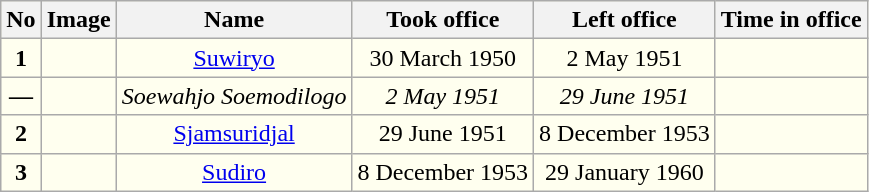<table class="wikitable" style="text-align: center;background:#ffffef; float:center;">
<tr>
<th>No</th>
<th>Image</th>
<th>Name</th>
<th>Took office</th>
<th>Left office</th>
<th>Time in office</th>
</tr>
<tr>
<td><strong>1</strong></td>
<td></td>
<td><a href='#'>Suwiryo</a></td>
<td>30 March 1950</td>
<td>2 May 1951</td>
<td></td>
</tr>
<tr>
<td><strong>—</strong></td>
<td></td>
<td><em>Soewahjo Soemodilogo</em></td>
<td><em>2 May 1951</em></td>
<td><em>29 June 1951</em></td>
<td></td>
</tr>
<tr>
<td><strong>2</strong></td>
<td></td>
<td><a href='#'>Sjamsuridjal</a></td>
<td>29 June 1951</td>
<td>8 December 1953</td>
<td></td>
</tr>
<tr>
<td><strong>3</strong></td>
<td></td>
<td><a href='#'>Sudiro</a></td>
<td>8 December 1953</td>
<td>29 January 1960</td>
<td></td>
</tr>
</table>
